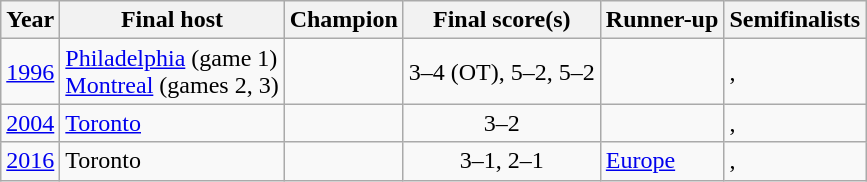<table class="wikitable">
<tr>
<th>Year</th>
<th>Final host</th>
<th>Champion</th>
<th>Final score(s)</th>
<th>Runner-up</th>
<th>Semifinalists</th>
</tr>
<tr>
<td><a href='#'>1996</a></td>
<td> <a href='#'>Philadelphia</a> (game 1)<br> <a href='#'>Montreal</a> (games 2, 3)</td>
<td><strong></strong></td>
<td style="text-align:center;">3–4 (OT), 5–2, 5–2</td>
<td></td>
<td>, </td>
</tr>
<tr>
<td><a href='#'>2004</a></td>
<td> <a href='#'>Toronto</a></td>
<td><strong></strong></td>
<td style="text-align:center;">3–2</td>
<td></td>
<td>, </td>
</tr>
<tr>
<td><a href='#'>2016</a></td>
<td> Toronto</td>
<td><strong></strong></td>
<td style="text-align:center;">3–1, 2–1</td>
<td><a href='#'>Europe</a></td>
<td>, </td>
</tr>
</table>
